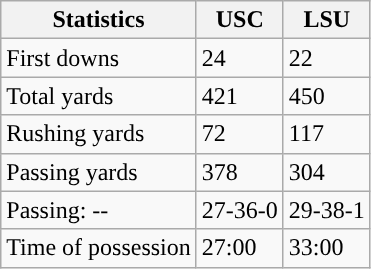<table class="wikitable" style="float: left;">
<tr>
<th>Statistics</th>
<th>USC</th>
<th>LSU</th>
</tr>
<tr>
<td>First downs</td>
<td>24</td>
<td>22</td>
</tr>
<tr>
<td>Total yards</td>
<td>421</td>
<td>450</td>
</tr>
<tr>
<td>Rushing yards</td>
<td>72</td>
<td>117</td>
</tr>
<tr>
<td>Passing yards</td>
<td>378</td>
<td>304</td>
</tr>
<tr>
<td>Passing: --</td>
<td>27-36-0</td>
<td>29-38-1</td>
</tr>
<tr>
<td>Time of possession</td>
<td>27:00</td>
<td>33:00</td>
</tr>
</table>
